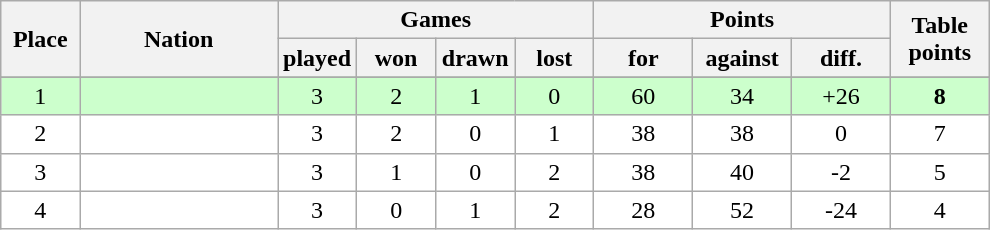<table class="wikitable">
<tr>
<th rowspan=2 width="8%">Place</th>
<th rowspan=2 width="20%">Nation</th>
<th colspan=4 width="32%">Games</th>
<th colspan=3 width="30%">Points</th>
<th rowspan=2 width="10%">Table<br>points</th>
</tr>
<tr>
<th width="8%">played</th>
<th width="8%">won</th>
<th width="8%">drawn</th>
<th width="8%">lost</th>
<th width="10%">for</th>
<th width="10%">against</th>
<th width="10%">diff.</th>
</tr>
<tr>
</tr>
<tr bgcolor=#ccffcc align=center>
<td>1</td>
<td align=left><strong></strong></td>
<td>3</td>
<td>2</td>
<td>1</td>
<td>0</td>
<td>60</td>
<td>34</td>
<td>+26</td>
<td><strong>8</strong></td>
</tr>
<tr bgcolor=#ffffff align=center>
<td>2</td>
<td align=left></td>
<td>3</td>
<td>2</td>
<td>0</td>
<td>1</td>
<td>38</td>
<td>38</td>
<td>0</td>
<td>7</td>
</tr>
<tr bgcolor=#ffffff align=center>
<td>3</td>
<td align=left></td>
<td>3</td>
<td>1</td>
<td>0</td>
<td>2</td>
<td>38</td>
<td>40</td>
<td>-2</td>
<td>5</td>
</tr>
<tr bgcolor=#ffffff align=center>
<td>4</td>
<td align=left></td>
<td>3</td>
<td>0</td>
<td>1</td>
<td>2</td>
<td>28</td>
<td>52</td>
<td>-24</td>
<td>4</td>
</tr>
</table>
